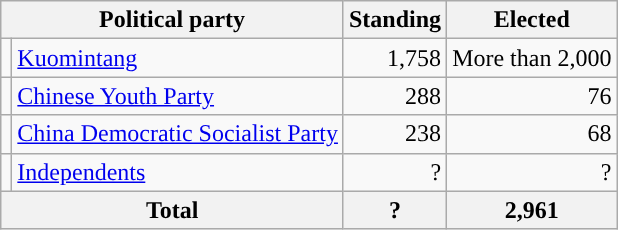<table class="wikitable">
<tr>
<th colspan="2">Political party</th>
<th>Standing</th>
<th>Elected</th>
</tr>
<tr>
<td></td>
<td><a href='#'>Kuomintang</a></td>
<td align=right>1,758</td>
<td align=right>More than 2,000</td>
</tr>
<tr>
<td></td>
<td><a href='#'>Chinese Youth Party</a></td>
<td align=right>288</td>
<td align=right>76</td>
</tr>
<tr>
<td></td>
<td><a href='#'>China Democratic Socialist Party</a></td>
<td align=right>238</td>
<td align=right>68</td>
</tr>
<tr>
<td></td>
<td><a href='#'>Independents</a></td>
<td align=right>?</td>
<td align=right>?</td>
</tr>
<tr>
<th colspan="2">Total</th>
<th>?</th>
<th>2,961</th>
</tr>
</table>
